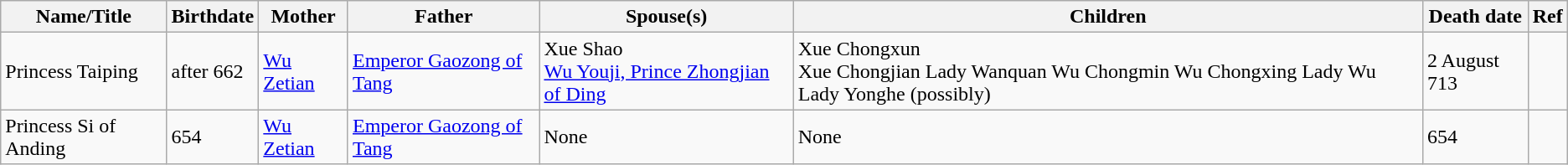<table class="wikitable">
<tr>
<th>Name/Title</th>
<th>Birthdate</th>
<th>Mother</th>
<th>Father</th>
<th>Spouse(s)</th>
<th>Children</th>
<th>Death date</th>
<th>Ref</th>
</tr>
<tr>
<td>Princess Taiping</td>
<td>after 662</td>
<td><a href='#'>Wu Zetian</a></td>
<td><a href='#'>Emperor Gaozong of Tang</a></td>
<td>Xue Shao<br><a href='#'>Wu Youji, Prince Zhongjian of Ding</a></td>
<td>Xue Chongxun<br>Xue Chongjian 
Lady Wanquan 
Wu Chongmin 
Wu Chongxing 
Lady Wu 
Lady Yonghe (possibly)</td>
<td>2 August 713</td>
<td></td>
</tr>
<tr>
<td>Princess Si of Anding</td>
<td>654</td>
<td><a href='#'>Wu Zetian</a></td>
<td><a href='#'>Emperor Gaozong of Tang</a></td>
<td>None</td>
<td>None</td>
<td>654</td>
<td></td>
</tr>
</table>
